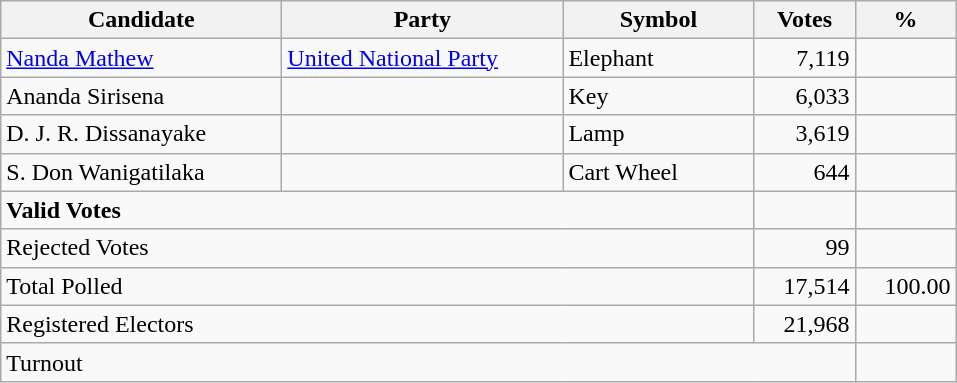<table class="wikitable" border="1" style="text-align:right;">
<tr>
<th align=left width="180">Candidate</th>
<th align=left width="180">Party</th>
<th align=left width="120">Symbol</th>
<th align=left width="60">Votes</th>
<th align=left width="60">%</th>
</tr>
<tr>
<td align=left><a href='#'>Nanda Mathew</a></td>
<td align=left><a href='#'>United National Party</a></td>
<td align=left>Elephant</td>
<td>7,119</td>
<td></td>
</tr>
<tr>
<td align=left>Ananda Sirisena</td>
<td align=left></td>
<td align=left>Key</td>
<td>6,033</td>
<td></td>
</tr>
<tr>
<td align=left>D. J. R. Dissanayake</td>
<td align=left></td>
<td align=left>Lamp</td>
<td>3,619</td>
<td></td>
</tr>
<tr>
<td align=left>S. Don Wanigatilaka</td>
<td align=left></td>
<td align=left>Cart Wheel</td>
<td>644</td>
<td></td>
</tr>
<tr>
<td align=left colspan=3><strong>Valid Votes</strong></td>
<td><strong> </strong></td>
<td><strong> </strong></td>
</tr>
<tr>
<td align=left colspan=3>Rejected Votes</td>
<td>99</td>
<td></td>
</tr>
<tr>
<td align=left colspan=3>Total Polled</td>
<td>17,514</td>
<td>100.00</td>
</tr>
<tr>
<td align=left colspan=3>Registered Electors</td>
<td>21,968</td>
<td></td>
</tr>
<tr>
<td align=left colspan=4>Turnout</td>
<td></td>
</tr>
</table>
